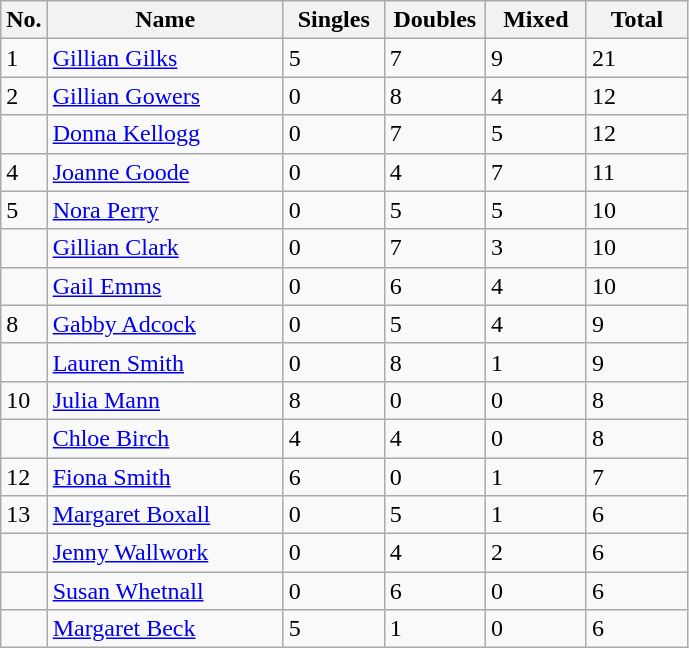<table class="wikitable">
<tr>
<th>No.</th>
<th width=150>Name</th>
<th width=60>Singles</th>
<th width=60>Doubles</th>
<th width=60>Mixed</th>
<th width=60>Total</th>
</tr>
<tr>
<td>1</td>
<td><a href='#'>Gillian Gilks</a></td>
<td>5</td>
<td>7</td>
<td>9</td>
<td>21</td>
</tr>
<tr>
<td>2</td>
<td><a href='#'>Gillian Gowers</a></td>
<td>0</td>
<td>8</td>
<td>4</td>
<td>12</td>
</tr>
<tr>
<td></td>
<td><a href='#'>Donna Kellogg</a></td>
<td>0</td>
<td>7</td>
<td>5</td>
<td>12</td>
</tr>
<tr>
<td>4</td>
<td><a href='#'>Joanne Goode</a></td>
<td>0</td>
<td>4</td>
<td>7</td>
<td>11</td>
</tr>
<tr>
<td>5</td>
<td><a href='#'>Nora Perry</a></td>
<td>0</td>
<td>5</td>
<td>5</td>
<td>10</td>
</tr>
<tr>
<td></td>
<td><a href='#'>Gillian Clark</a></td>
<td>0</td>
<td>7</td>
<td>3</td>
<td>10</td>
</tr>
<tr>
<td></td>
<td><a href='#'>Gail Emms</a></td>
<td>0</td>
<td>6</td>
<td>4</td>
<td>10</td>
</tr>
<tr>
<td>8</td>
<td><a href='#'>Gabby Adcock</a></td>
<td>0</td>
<td>5</td>
<td>4</td>
<td>9</td>
</tr>
<tr>
<td></td>
<td><a href='#'>Lauren Smith</a></td>
<td>0</td>
<td>8</td>
<td>1</td>
<td>9</td>
</tr>
<tr>
<td>10</td>
<td><a href='#'>Julia Mann</a></td>
<td>8</td>
<td>0</td>
<td>0</td>
<td>8</td>
</tr>
<tr>
<td></td>
<td><a href='#'>Chloe Birch</a></td>
<td>4</td>
<td>4</td>
<td>0</td>
<td>8</td>
</tr>
<tr>
<td>12</td>
<td><a href='#'>Fiona Smith</a></td>
<td>6</td>
<td>0</td>
<td>1</td>
<td>7</td>
</tr>
<tr>
<td>13</td>
<td><a href='#'>Margaret Boxall</a></td>
<td>0</td>
<td>5</td>
<td>1</td>
<td>6</td>
</tr>
<tr>
<td></td>
<td><a href='#'>Jenny Wallwork</a></td>
<td>0</td>
<td>4</td>
<td>2</td>
<td>6</td>
</tr>
<tr>
<td></td>
<td><a href='#'>Susan Whetnall</a></td>
<td>0</td>
<td>6</td>
<td>0</td>
<td>6</td>
</tr>
<tr>
<td></td>
<td><a href='#'>Margaret Beck</a></td>
<td>5</td>
<td>1</td>
<td>0</td>
<td>6</td>
</tr>
</table>
